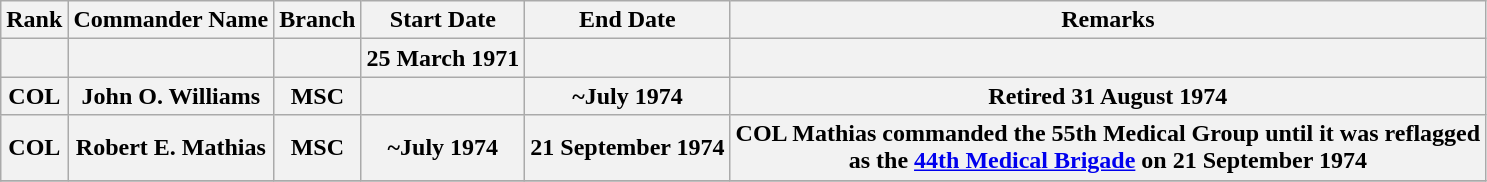<table class="wikitable">
<tr>
<th>Rank</th>
<th>Commander Name</th>
<th>Branch</th>
<th>Start Date</th>
<th>End Date</th>
<th>Remarks</th>
</tr>
<tr>
<th></th>
<th></th>
<th></th>
<th>25 March 1971</th>
<th></th>
<th></th>
</tr>
<tr>
<th>COL</th>
<th>John O. Williams</th>
<th>MSC</th>
<th></th>
<th>~July 1974</th>
<th>Retired 31 August 1974</th>
</tr>
<tr>
<th>COL</th>
<th>Robert E. Mathias</th>
<th>MSC</th>
<th>~July 1974</th>
<th>21 September 1974</th>
<th>COL Mathias commanded the 55th Medical Group until it was reflagged<br> as the <a href='#'>44th Medical Brigade</a> on 21 September 1974</th>
</tr>
<tr>
</tr>
</table>
